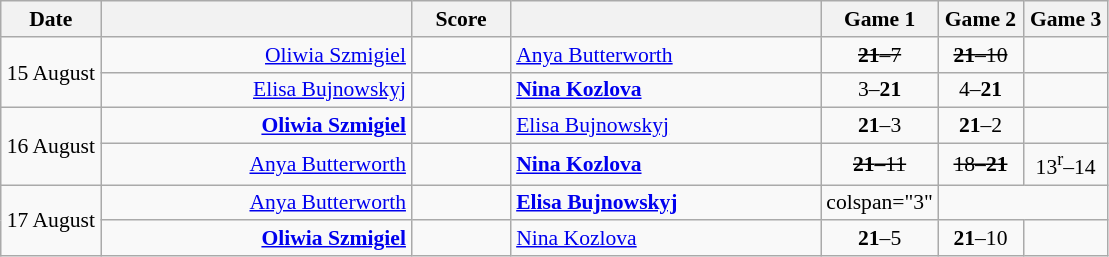<table class="wikitable" style="text-align: center; font-size:90% ">
<tr>
<th width="60">Date</th>
<th align="right" width="200"></th>
<th width="60">Score</th>
<th align="left" width="200"></th>
<th width="50">Game 1</th>
<th width="50">Game 2</th>
<th width="50">Game 3</th>
</tr>
<tr>
<td rowspan="2">15 August</td>
<td align="right"><a href='#'>Oliwia Szmigiel</a> </td>
<td align="center"><s></s></td>
<td align="left"> <a href='#'>Anya Butterworth</a></td>
<td><s><strong>21</strong>–7</s></td>
<td><s><strong>21</strong>–10</s></td>
<td></td>
</tr>
<tr>
<td align="right"><a href='#'>Elisa Bujnowskyj</a> </td>
<td align="center"></td>
<td align="left"><strong> <a href='#'>Nina Kozlova</a></strong></td>
<td>3–<strong>21</strong></td>
<td>4–<strong>21</strong></td>
<td></td>
</tr>
<tr>
<td rowspan="2">16 August</td>
<td align="right"><strong><a href='#'>Oliwia Szmigiel</a> </strong></td>
<td align="center"></td>
<td align="left"> <a href='#'>Elisa Bujnowskyj</a></td>
<td><strong>21</strong>–3</td>
<td><strong>21</strong>–2</td>
<td></td>
</tr>
<tr>
<td align="right"><a href='#'>Anya Butterworth</a> </td>
<td align="center"></td>
<td align="left"><strong> <a href='#'>Nina Kozlova</a></strong></td>
<td><s><strong>21</strong>–11</s></td>
<td><s>18–<strong>21</strong></s></td>
<td>13<sup>r</sup>–14</td>
</tr>
<tr>
<td rowspan="2">17 August</td>
<td align="right"><a href='#'>Anya Butterworth</a> </td>
<td align="center"></td>
<td align="left"><strong> <a href='#'>Elisa Bujnowskyj</a></strong></td>
<td>colspan="3" </td>
</tr>
<tr>
<td align="right"><strong><a href='#'>Oliwia Szmigiel</a> </strong></td>
<td align="center"></td>
<td align="left"> <a href='#'>Nina Kozlova</a></td>
<td><strong>21</strong>–5</td>
<td><strong>21</strong>–10</td>
<td></td>
</tr>
</table>
